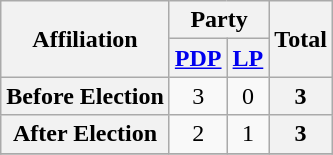<table class="wikitable" style="text-align:center">
<tr>
<th rowspan="2">Affiliation</th>
<th colspan="2">Party</th>
<th rowspan="2">Total</th>
</tr>
<tr>
<th><a href='#'>PDP</a></th>
<th><a href='#'>LP</a></th>
</tr>
<tr>
<th>Before Election</th>
<td>3</td>
<td>0</td>
<th>3</th>
</tr>
<tr>
<th>After Election</th>
<td>2</td>
<td>1</td>
<th>3</th>
</tr>
<tr>
</tr>
</table>
